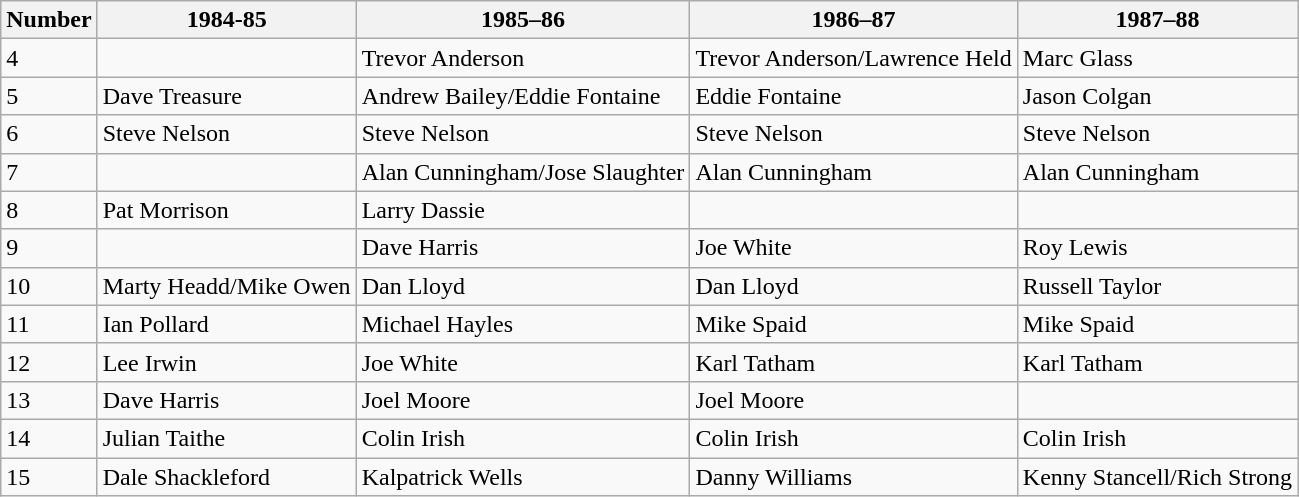<table class="wikitable">
<tr>
<th>Number</th>
<th>1984-85</th>
<th>1985–86</th>
<th>1986–87</th>
<th>1987–88</th>
</tr>
<tr>
<td>4</td>
<td></td>
<td>Trevor Anderson</td>
<td>Trevor Anderson/Lawrence Held</td>
<td>Marc Glass</td>
</tr>
<tr>
<td>5</td>
<td>Dave Treasure</td>
<td>Andrew Bailey/Eddie Fontaine</td>
<td>Eddie Fontaine</td>
<td>Jason Colgan</td>
</tr>
<tr>
<td>6</td>
<td>Steve Nelson</td>
<td>Steve Nelson</td>
<td>Steve Nelson</td>
<td>Steve Nelson</td>
</tr>
<tr>
<td>7</td>
<td></td>
<td>Alan Cunningham/Jose Slaughter</td>
<td>Alan Cunningham</td>
<td>Alan Cunningham</td>
</tr>
<tr>
<td>8</td>
<td>Pat Morrison</td>
<td>Larry Dassie</td>
<td></td>
<td></td>
</tr>
<tr>
<td>9</td>
<td></td>
<td>Dave Harris</td>
<td>Joe White</td>
<td>Roy Lewis</td>
</tr>
<tr>
<td>10</td>
<td>Marty Headd/Mike Owen</td>
<td>Dan Lloyd</td>
<td>Dan Lloyd</td>
<td>Russell Taylor</td>
</tr>
<tr>
<td>11</td>
<td>Ian Pollard</td>
<td>Michael Hayles</td>
<td>Mike Spaid</td>
<td>Mike Spaid</td>
</tr>
<tr>
<td>12</td>
<td>Lee Irwin</td>
<td>Joe White</td>
<td>Karl Tatham</td>
<td>Karl Tatham</td>
</tr>
<tr>
<td>13</td>
<td>Dave Harris</td>
<td>Joel Moore</td>
<td>Joel Moore</td>
<td></td>
</tr>
<tr>
<td>14</td>
<td>Julian Taithe</td>
<td>Colin Irish</td>
<td>Colin Irish</td>
<td>Colin Irish</td>
</tr>
<tr>
<td>15</td>
<td>Dale Shackleford</td>
<td>Kalpatrick Wells</td>
<td>Danny Williams</td>
<td>Kenny Stancell/Rich Strong</td>
</tr>
</table>
